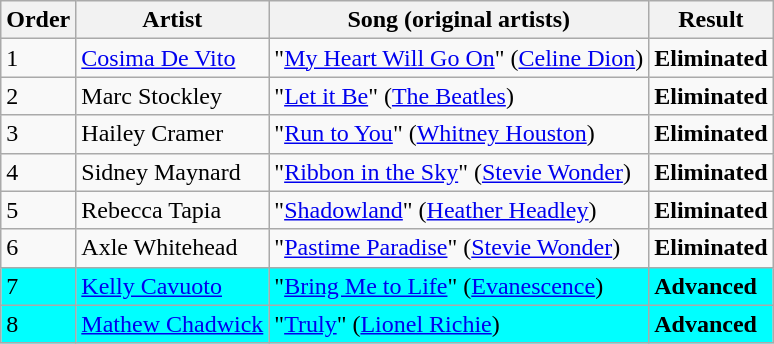<table class=wikitable>
<tr>
<th>Order</th>
<th>Artist</th>
<th>Song (original artists)</th>
<th>Result</th>
</tr>
<tr>
<td>1</td>
<td><a href='#'>Cosima De Vito</a></td>
<td>"<a href='#'>My Heart Will Go On</a>" (<a href='#'>Celine Dion</a>)</td>
<td><strong>Eliminated</strong></td>
</tr>
<tr>
<td>2</td>
<td>Marc Stockley</td>
<td>"<a href='#'>Let it Be</a>" (<a href='#'>The Beatles</a>)</td>
<td><strong>Eliminated</strong></td>
</tr>
<tr>
<td>3</td>
<td>Hailey Cramer</td>
<td>"<a href='#'>Run to You</a>" (<a href='#'>Whitney Houston</a>)</td>
<td><strong>Eliminated</strong></td>
</tr>
<tr>
<td>4</td>
<td>Sidney Maynard</td>
<td>"<a href='#'>Ribbon in the Sky</a>" (<a href='#'>Stevie Wonder</a>)</td>
<td><strong>Eliminated</strong></td>
</tr>
<tr>
<td>5</td>
<td>Rebecca Tapia</td>
<td>"<a href='#'>Shadowland</a>" (<a href='#'>Heather Headley</a>)</td>
<td><strong>Eliminated</strong></td>
</tr>
<tr>
<td>6</td>
<td>Axle Whitehead</td>
<td>"<a href='#'>Pastime Paradise</a>" (<a href='#'>Stevie Wonder</a>)</td>
<td><strong>Eliminated</strong></td>
</tr>
<tr style="background:cyan;">
<td>7</td>
<td><a href='#'>Kelly Cavuoto</a></td>
<td>"<a href='#'>Bring Me to Life</a>" (<a href='#'>Evanescence</a>)</td>
<td><strong>Advanced</strong></td>
</tr>
<tr style="background:cyan;">
<td>8</td>
<td><a href='#'>Mathew Chadwick</a></td>
<td>"<a href='#'>Truly</a>" (<a href='#'>Lionel Richie</a>)</td>
<td><strong>Advanced</strong></td>
</tr>
</table>
